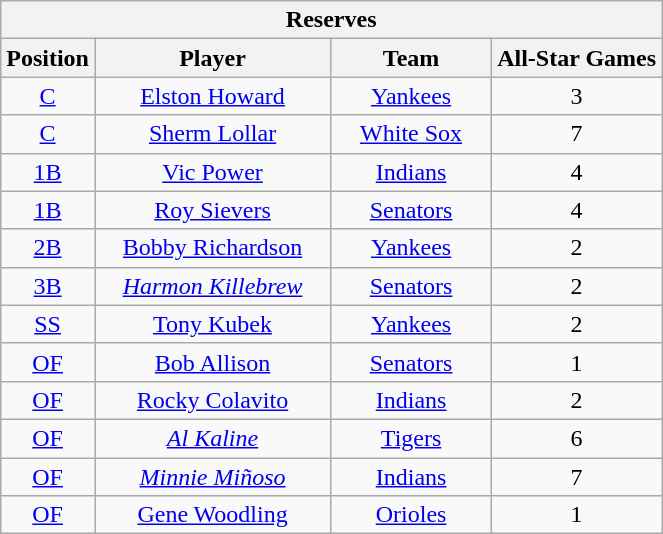<table class="wikitable" style="font-size: 100%; text-align:right;">
<tr>
<th colspan="4">Reserves</th>
</tr>
<tr>
<th>Position</th>
<th width="150">Player</th>
<th width="100">Team</th>
<th>All-Star Games</th>
</tr>
<tr>
<td align="center"><a href='#'>C</a></td>
<td align="center"><a href='#'>Elston Howard</a></td>
<td align="center"><a href='#'>Yankees</a></td>
<td align="center">3</td>
</tr>
<tr>
<td align="center"><a href='#'>C</a></td>
<td align="center"><a href='#'>Sherm Lollar</a></td>
<td align="center"><a href='#'>White Sox</a></td>
<td align="center">7</td>
</tr>
<tr>
<td align="center"><a href='#'>1B</a></td>
<td align="center"><a href='#'>Vic Power</a></td>
<td align="center"><a href='#'>Indians</a></td>
<td align="center">4</td>
</tr>
<tr>
<td align="center"><a href='#'>1B</a></td>
<td align="center"><a href='#'>Roy Sievers</a></td>
<td align="center"><a href='#'>Senators</a></td>
<td align="center">4</td>
</tr>
<tr>
<td align="center"><a href='#'>2B</a></td>
<td align="center"><a href='#'>Bobby Richardson</a></td>
<td align="center"><a href='#'>Yankees</a></td>
<td align="center">2</td>
</tr>
<tr>
<td align="center"><a href='#'>3B</a></td>
<td align="center"><em><a href='#'>Harmon Killebrew</a></em></td>
<td align="center"><a href='#'>Senators</a></td>
<td align="center">2</td>
</tr>
<tr>
<td align="center"><a href='#'>SS</a></td>
<td align="center"><a href='#'>Tony Kubek</a></td>
<td align="center"><a href='#'>Yankees</a></td>
<td align="center">2</td>
</tr>
<tr>
<td align="center"><a href='#'>OF</a></td>
<td align="center"><a href='#'>Bob Allison</a></td>
<td align="center"><a href='#'>Senators</a></td>
<td align="center">1</td>
</tr>
<tr>
<td align="center"><a href='#'>OF</a></td>
<td align="center"><a href='#'>Rocky Colavito</a></td>
<td align="center"><a href='#'>Indians</a></td>
<td align="center">2</td>
</tr>
<tr>
<td align="center"><a href='#'>OF</a></td>
<td align="center"><em><a href='#'>Al Kaline</a></em></td>
<td align="center"><a href='#'>Tigers</a></td>
<td align="center">6</td>
</tr>
<tr>
<td align="center"><a href='#'>OF</a></td>
<td align="center"><em><a href='#'>Minnie Miñoso</a></em></td>
<td align="center"><a href='#'>Indians</a></td>
<td align="center">7</td>
</tr>
<tr>
<td align="center"><a href='#'>OF</a></td>
<td align="center"><a href='#'>Gene Woodling</a></td>
<td align="center"><a href='#'>Orioles</a></td>
<td align="center">1</td>
</tr>
</table>
